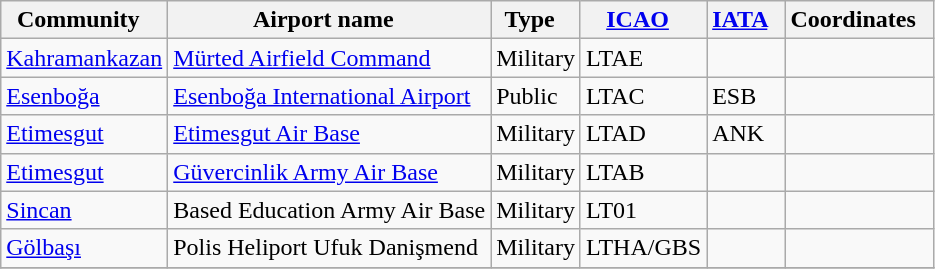<table class="wikitable sortable" style="width:auto;">
<tr>
<th width="*"><strong>Community</strong>  </th>
<th width="*"><strong>Airport name</strong>  </th>
<th width="*"><strong>Type</strong>  </th>
<th width="*"><strong><a href='#'>ICAO</a></strong>  </th>
<th width="*"><strong><a href='#'>IATA</a></strong>  </th>
<th width="*"><strong>Coordinates</strong>  </th>
</tr>
<tr>
<td><a href='#'>Kahramankazan</a></td>
<td><a href='#'>Mürted Airfield Command</a></td>
<td>Military</td>
<td>LTAE</td>
<td></td>
<td></td>
</tr>
<tr>
<td><a href='#'>Esenboğa</a></td>
<td><a href='#'>Esenboğa International Airport</a></td>
<td>Public</td>
<td>LTAC</td>
<td>ESB</td>
<td></td>
</tr>
<tr>
<td><a href='#'>Etimesgut</a></td>
<td><a href='#'>Etimesgut Air Base</a></td>
<td>Military</td>
<td>LTAD</td>
<td>ANK</td>
<td></td>
</tr>
<tr>
<td><a href='#'>Etimesgut</a></td>
<td><a href='#'>Güvercinlik Army Air Base</a></td>
<td>Military</td>
<td>LTAB</td>
<td></td>
<td></td>
</tr>
<tr>
<td><a href='#'>Sincan</a></td>
<td>Based Education Army Air Base</td>
<td>Military</td>
<td>LT01</td>
<td></td>
<td></td>
</tr>
<tr>
<td><a href='#'>Gölbaşı</a></td>
<td>Polis Heliport Ufuk Danişmend</td>
<td>Military</td>
<td>LTHA/GBS</td>
<td></td>
<td></td>
</tr>
<tr>
</tr>
</table>
